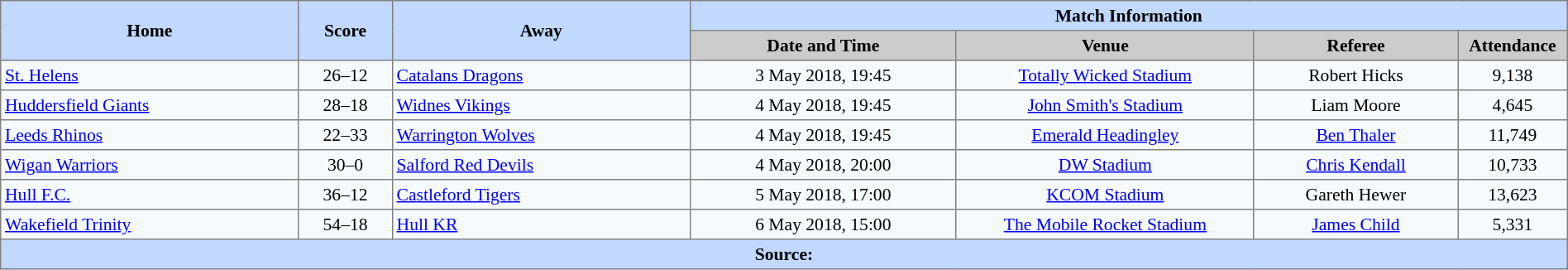<table border=1 style="border-collapse:collapse; font-size:90%; text-align:center;" cellpadding=3 cellspacing=0 width=100%>
<tr bgcolor=#C1D8FF>
<th rowspan=2 width=19%>Home</th>
<th rowspan=2 width=6%>Score</th>
<th rowspan=2 width=19%>Away</th>
<th colspan=4>Match Information</th>
</tr>
<tr bgcolor=#CCCCCC>
<th width=17%>Date and Time</th>
<th width=19%>Venue</th>
<th width=13%>Referee</th>
<th width=7%>Attendance</th>
</tr>
<tr bgcolor=#F5FAFF>
<td align=left> <a href='#'>St. Helens</a></td>
<td>26–12</td>
<td align=left> <a href='#'>Catalans Dragons</a></td>
<td>3 May 2018, 19:45</td>
<td><a href='#'>Totally Wicked Stadium</a></td>
<td>Robert Hicks</td>
<td>9,138</td>
</tr>
<tr bgcolor=#F5FAFF>
<td align=left> <a href='#'>Huddersfield Giants</a></td>
<td>28–18</td>
<td align=left> <a href='#'>Widnes Vikings</a></td>
<td>4 May 2018, 19:45</td>
<td><a href='#'>John Smith's Stadium</a></td>
<td>Liam Moore</td>
<td>4,645</td>
</tr>
<tr bgcolor=#F5FAFF>
<td align=left> <a href='#'>Leeds Rhinos</a></td>
<td>22–33</td>
<td align=left> <a href='#'>Warrington Wolves</a></td>
<td>4 May 2018, 19:45</td>
<td><a href='#'>Emerald Headingley</a></td>
<td><a href='#'>Ben Thaler</a></td>
<td>11,749</td>
</tr>
<tr bgcolor=#F5FAFF>
<td align=left> <a href='#'>Wigan Warriors</a></td>
<td>30–0</td>
<td align=left> <a href='#'>Salford Red Devils</a></td>
<td>4 May 2018, 20:00</td>
<td><a href='#'>DW Stadium</a></td>
<td><a href='#'>Chris Kendall</a></td>
<td>10,733</td>
</tr>
<tr bgcolor=#F5FAFF>
<td align=left> <a href='#'>Hull F.C.</a></td>
<td>36–12</td>
<td align=left> <a href='#'>Castleford Tigers</a></td>
<td>5 May 2018, 17:00</td>
<td><a href='#'>KCOM Stadium</a></td>
<td>Gareth Hewer</td>
<td>13,623</td>
</tr>
<tr bgcolor=#F5FAFF>
<td align=left> <a href='#'>Wakefield Trinity</a></td>
<td>54–18</td>
<td align=left> <a href='#'>Hull KR</a></td>
<td>6 May 2018, 15:00</td>
<td><a href='#'>The Mobile Rocket Stadium</a></td>
<td><a href='#'>James Child</a></td>
<td>5,331</td>
</tr>
<tr style="background:#c1d8ff;">
<th colspan=7>Source:</th>
</tr>
</table>
